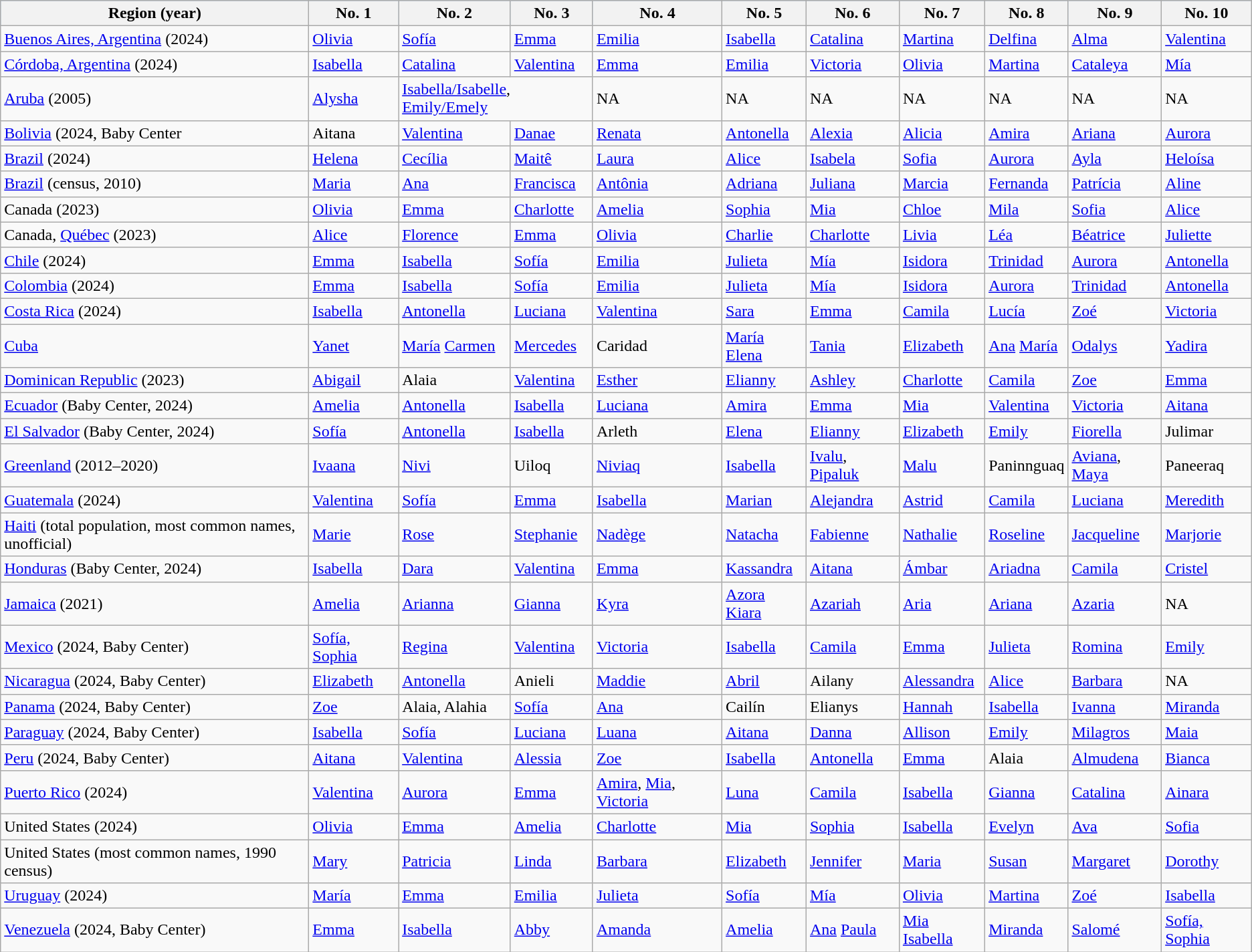<table class="wikitable">
<tr style="background:#a0d0ff;">
<th width=300>Region (year)</th>
<th>No. 1</th>
<th>No. 2</th>
<th>No. 3</th>
<th>No. 4</th>
<th>No. 5</th>
<th>No. 6</th>
<th>No. 7</th>
<th>No. 8</th>
<th>No. 9</th>
<th>No. 10</th>
</tr>
<tr>
<td><a href='#'>Buenos Aires, Argentina</a> (2024)</td>
<td><a href='#'>Olivia</a></td>
<td><a href='#'>Sofía</a></td>
<td><a href='#'>Emma</a></td>
<td><a href='#'>Emilia</a></td>
<td><a href='#'>Isabella</a></td>
<td><a href='#'>Catalina</a></td>
<td><a href='#'>Martina</a></td>
<td><a href='#'>Delfina</a></td>
<td><a href='#'>Alma</a></td>
<td><a href='#'>Valentina</a></td>
</tr>
<tr>
<td><a href='#'>Córdoba, Argentina</a> (2024)</td>
<td><a href='#'>Isabella</a></td>
<td><a href='#'>Catalina</a></td>
<td><a href='#'>Valentina</a></td>
<td><a href='#'>Emma</a></td>
<td><a href='#'>Emilia</a></td>
<td><a href='#'>Victoria</a></td>
<td><a href='#'>Olivia</a></td>
<td><a href='#'>Martina</a></td>
<td><a href='#'>Cataleya</a></td>
<td><a href='#'>Mía</a></td>
</tr>
<tr>
<td><a href='#'>Aruba</a>  (2005)</td>
<td><a href='#'>Alysha</a></td>
<td colspan=2><a href='#'>Isabella/Isabelle</a>, <a href='#'>Emily/Emely</a></td>
<td>NA</td>
<td>NA</td>
<td>NA</td>
<td>NA</td>
<td>NA</td>
<td>NA</td>
<td>NA</td>
</tr>
<tr>
<td><a href='#'>Bolivia</a> (2024, Baby Center</td>
<td>Aitana</td>
<td><a href='#'>Valentina</a></td>
<td><a href='#'>Danae</a></td>
<td><a href='#'>Renata</a></td>
<td><a href='#'>Antonella</a></td>
<td><a href='#'>Alexia</a></td>
<td><a href='#'>Alicia</a></td>
<td><a href='#'>Amira</a></td>
<td><a href='#'>Ariana</a></td>
<td><a href='#'>Aurora</a></td>
</tr>
<tr>
<td><a href='#'>Brazil</a> (2024)</td>
<td><a href='#'>Helena</a></td>
<td><a href='#'> Cecília</a></td>
<td><a href='#'>Maitê</a></td>
<td><a href='#'>Laura</a></td>
<td><a href='#'>Alice</a></td>
<td><a href='#'>Isabela</a></td>
<td><a href='#'>Sofia</a></td>
<td><a href='#'>Aurora</a></td>
<td><a href='#'>Ayla</a></td>
<td><a href='#'>Heloísa</a></td>
</tr>
<tr>
<td><a href='#'>Brazil</a> (census, 2010)</td>
<td><a href='#'>Maria</a></td>
<td><a href='#'>Ana</a></td>
<td><a href='#'>Francisca</a></td>
<td><a href='#'>Antônia</a></td>
<td><a href='#'>Adriana</a></td>
<td><a href='#'>Juliana</a></td>
<td><a href='#'>Marcia</a></td>
<td><a href='#'>Fernanda</a></td>
<td><a href='#'>Patrícia</a></td>
<td><a href='#'>Aline</a></td>
</tr>
<tr>
<td>Canada (2023)</td>
<td><a href='#'>Olivia</a></td>
<td><a href='#'>Emma</a></td>
<td><a href='#'>Charlotte</a></td>
<td><a href='#'>Amelia</a></td>
<td><a href='#'>Sophia</a></td>
<td><a href='#'>Mia</a></td>
<td><a href='#'>Chloe</a></td>
<td><a href='#'>Mila</a></td>
<td><a href='#'>Sofia</a></td>
<td><a href='#'>Alice</a></td>
</tr>
<tr>
<td>Canada, <a href='#'>Québec</a> (2023)</td>
<td><a href='#'>Alice</a></td>
<td><a href='#'>Florence</a></td>
<td><a href='#'>Emma</a></td>
<td><a href='#'>Olivia</a></td>
<td><a href='#'>Charlie</a></td>
<td><a href='#'>Charlotte</a></td>
<td><a href='#'>Livia</a></td>
<td><a href='#'>Léa</a></td>
<td><a href='#'>Béatrice</a></td>
<td><a href='#'>Juliette</a></td>
</tr>
<tr>
<td><a href='#'>Chile</a> (2024)</td>
<td><a href='#'>Emma</a></td>
<td><a href='#'>Isabella</a></td>
<td><a href='#'>Sofía</a></td>
<td><a href='#'>Emilia</a></td>
<td><a href='#'>Julieta</a></td>
<td><a href='#'>Mía</a></td>
<td><a href='#'>Isidora</a></td>
<td><a href='#'>Trinidad</a></td>
<td><a href='#'>Aurora</a></td>
<td><a href='#'>Antonella</a></td>
</tr>
<tr>
<td><a href='#'>Colombia</a> (2024)</td>
<td><a href='#'>Emma</a></td>
<td><a href='#'>Isabella</a></td>
<td><a href='#'> Sofía</a></td>
<td><a href='#'>Emilia</a></td>
<td><a href='#'>Julieta</a></td>
<td><a href='#'>Mía</a></td>
<td><a href='#'>Isidora</a></td>
<td><a href='#'>Aurora</a></td>
<td><a href='#'>Trinidad</a></td>
<td><a href='#'>Antonella</a></td>
</tr>
<tr>
<td><a href='#'>Costa Rica</a> (2024)</td>
<td><a href='#'>Isabella</a></td>
<td><a href='#'>Antonella</a></td>
<td><a href='#'>Luciana</a></td>
<td><a href='#'>Valentina</a></td>
<td><a href='#'>Sara</a></td>
<td><a href='#'>Emma</a></td>
<td><a href='#'>Camila</a></td>
<td><a href='#'>Lucía</a></td>
<td><a href='#'>Zoé</a></td>
<td><a href='#'>Victoria</a></td>
</tr>
<tr>
<td><a href='#'>Cuba</a></td>
<td><a href='#'>Yanet</a></td>
<td><a href='#'>María</a> <a href='#'>Carmen</a></td>
<td><a href='#'>Mercedes</a></td>
<td>Caridad</td>
<td><a href='#'>María</a> <a href='#'>Elena</a></td>
<td><a href='#'>Tania</a></td>
<td><a href='#'>Elizabeth</a></td>
<td><a href='#'>Ana</a> <a href='#'>María</a></td>
<td><a href='#'>Odalys</a></td>
<td><a href='#'>Yadira</a></td>
</tr>
<tr>
<td><a href='#'>Dominican Republic</a> (2023)</td>
<td><a href='#'>Abigail</a></td>
<td>Alaia</td>
<td><a href='#'>Valentina</a></td>
<td><a href='#'>Esther</a></td>
<td><a href='#'>Elianny</a></td>
<td><a href='#'>Ashley</a></td>
<td><a href='#'>Charlotte</a></td>
<td><a href='#'>Camila</a></td>
<td><a href='#'>Zoe</a></td>
<td><a href='#'>Emma</a></td>
</tr>
<tr>
<td><a href='#'>Ecuador</a> (Baby Center, 2024)</td>
<td><a href='#'>Amelia</a></td>
<td><a href='#'>Antonella</a></td>
<td><a href='#'>Isabella</a></td>
<td><a href='#'>Luciana</a></td>
<td><a href='#'>Amira</a></td>
<td><a href='#'>Emma</a></td>
<td><a href='#'>Mia</a></td>
<td><a href='#'>Valentina</a></td>
<td><a href='#'>Victoria</a></td>
<td><a href='#'>Aitana</a></td>
</tr>
<tr>
<td><a href='#'>El Salvador</a> (Baby Center, 2024)</td>
<td><a href='#'>Sofía</a></td>
<td><a href='#'>Antonella</a></td>
<td><a href='#'>Isabella</a></td>
<td>Arleth</td>
<td><a href='#'>Elena</a></td>
<td><a href='#'>Elianny</a></td>
<td><a href='#'>Elizabeth</a></td>
<td><a href='#'>Emily</a></td>
<td><a href='#'>Fiorella</a></td>
<td>Julimar</td>
</tr>
<tr>
<td><a href='#'>Greenland</a>  (2012–2020)</td>
<td><a href='#'>Ivaana</a></td>
<td><a href='#'>Nivi</a></td>
<td>Uiloq</td>
<td><a href='#'>Niviaq</a></td>
<td><a href='#'>Isabella</a></td>
<td><a href='#'>Ivalu</a>, <a href='#'>Pipaluk</a></td>
<td><a href='#'>Malu</a></td>
<td>Paninnguaq</td>
<td><a href='#'>Aviana</a>, <a href='#'>Maya</a></td>
<td>Paneeraq</td>
</tr>
<tr>
<td><a href='#'>Guatemala</a> (2024)</td>
<td><a href='#'>Valentina</a></td>
<td><a href='#'>Sofía</a></td>
<td><a href='#'>Emma</a></td>
<td><a href='#'>Isabella</a></td>
<td><a href='#'>Marian</a></td>
<td><a href='#'>Alejandra</a></td>
<td><a href='#'>Astrid</a></td>
<td><a href='#'>Camila</a></td>
<td><a href='#'>Luciana</a></td>
<td><a href='#'>Meredith</a></td>
</tr>
<tr>
<td><a href='#'>Haiti</a> (total population, most common names, unofficial)</td>
<td><a href='#'>Marie</a></td>
<td><a href='#'>Rose</a></td>
<td><a href='#'>Stephanie</a></td>
<td><a href='#'>Nadège</a></td>
<td><a href='#'>Natacha</a></td>
<td><a href='#'>Fabienne</a></td>
<td><a href='#'>Nathalie</a></td>
<td><a href='#'>Roseline</a></td>
<td><a href='#'>Jacqueline</a></td>
<td><a href='#'>Marjorie</a></td>
</tr>
<tr>
<td><a href='#'>Honduras</a> (Baby Center, 2024)</td>
<td><a href='#'>Isabella</a></td>
<td><a href='#'>Dara</a></td>
<td><a href='#'>Valentina</a></td>
<td><a href='#'>Emma</a></td>
<td><a href='#'>Kassandra</a></td>
<td><a href='#'>Aitana</a></td>
<td><a href='#'>Ámbar</a></td>
<td><a href='#'>Ariadna</a></td>
<td><a href='#'>Camila</a></td>
<td><a href='#'>Cristel</a></td>
</tr>
<tr>
<td><a href='#'>Jamaica</a>  (2021)</td>
<td><a href='#'>Amelia</a></td>
<td><a href='#'>Arianna</a></td>
<td><a href='#'>Gianna</a></td>
<td><a href='#'>Kyra</a></td>
<td><a href='#'>Azora</a> <a href='#'>Kiara</a></td>
<td><a href='#'>Azariah</a></td>
<td><a href='#'>Aria</a></td>
<td><a href='#'>Ariana</a></td>
<td><a href='#'>Azaria</a></td>
<td>NA</td>
</tr>
<tr>
<td><a href='#'>Mexico</a> (2024, Baby Center)</td>
<td><a href='#'>Sofía, Sophia</a></td>
<td><a href='#'>Regina</a></td>
<td><a href='#'>Valentina</a></td>
<td><a href='#'>Victoria</a></td>
<td><a href='#'>Isabella</a></td>
<td><a href='#'>Camila</a></td>
<td><a href='#'>Emma</a></td>
<td><a href='#'>Julieta</a></td>
<td><a href='#'>Romina</a></td>
<td><a href='#'>Emily</a></td>
</tr>
<tr>
<td><a href='#'>Nicaragua</a> (2024, Baby Center)</td>
<td><a href='#'>Elizabeth</a></td>
<td><a href='#'>Antonella</a></td>
<td>Anieli</td>
<td><a href='#'>Maddie</a></td>
<td><a href='#'>Abril</a></td>
<td>Ailany</td>
<td><a href='#'>Alessandra</a></td>
<td><a href='#'>Alice</a></td>
<td><a href='#'>Barbara</a></td>
<td>NA</td>
</tr>
<tr>
<td><a href='#'>Panama</a> (2024, Baby Center)</td>
<td><a href='#'>Zoe</a></td>
<td>Alaia, Alahia</td>
<td><a href='#'>Sofía</a></td>
<td><a href='#'>Ana</a></td>
<td>Cailín</td>
<td>Elianys</td>
<td><a href='#'>Hannah</a></td>
<td><a href='#'>Isabella</a></td>
<td><a href='#'>Ivanna</a></td>
<td><a href='#'>Miranda</a></td>
</tr>
<tr>
<td><a href='#'>Paraguay</a> (2024, Baby Center)</td>
<td><a href='#'>Isabella</a></td>
<td><a href='#'>Sofía</a></td>
<td><a href='#'>Luciana</a></td>
<td><a href='#'>Luana</a></td>
<td><a href='#'>Aitana</a></td>
<td><a href='#'>Danna</a></td>
<td><a href='#'>Allison</a></td>
<td><a href='#'>Emily</a></td>
<td><a href='#'>Milagros</a></td>
<td><a href='#'>Maia</a></td>
</tr>
<tr>
<td><a href='#'>Peru</a> (2024, Baby Center)</td>
<td><a href='#'>Aitana</a></td>
<td><a href='#'>Valentina</a></td>
<td><a href='#'>Alessia</a></td>
<td><a href='#'>Zoe</a></td>
<td><a href='#'>Isabella</a></td>
<td><a href='#'>Antonella</a></td>
<td><a href='#'>Emma</a></td>
<td>Alaia</td>
<td><a href='#'>Almudena</a></td>
<td><a href='#'>Bianca</a></td>
</tr>
<tr>
<td><a href='#'>Puerto Rico</a> (2024)</td>
<td><a href='#'>Valentina</a></td>
<td><a href='#'>Aurora</a></td>
<td><a href='#'>Emma</a></td>
<td><a href='#'>Amira</a>, <a href='#'>Mia</a>, <a href='#'>Victoria</a></td>
<td><a href='#'>Luna</a></td>
<td><a href='#'>Camila</a></td>
<td><a href='#'>Isabella</a></td>
<td><a href='#'>Gianna</a></td>
<td><a href='#'>Catalina</a></td>
<td><a href='#'>Ainara</a></td>
</tr>
<tr>
<td>United States   (2024)</td>
<td><a href='#'>Olivia</a></td>
<td><a href='#'>Emma</a></td>
<td><a href='#'>Amelia</a></td>
<td><a href='#'>Charlotte</a></td>
<td><a href='#'>Mia</a></td>
<td><a href='#'>Sophia</a></td>
<td><a href='#'>Isabella</a></td>
<td><a href='#'>Evelyn</a></td>
<td><a href='#'>Ava</a></td>
<td><a href='#'>Sofia</a></td>
</tr>
<tr>
<td>United States  (most common names, 1990 census)</td>
<td><a href='#'>Mary</a></td>
<td><a href='#'>Patricia</a></td>
<td><a href='#'>Linda</a></td>
<td><a href='#'>Barbara</a></td>
<td><a href='#'>Elizabeth</a></td>
<td><a href='#'>Jennifer</a></td>
<td><a href='#'>Maria</a></td>
<td><a href='#'>Susan</a></td>
<td><a href='#'>Margaret</a></td>
<td><a href='#'>Dorothy</a></td>
</tr>
<tr>
<td><a href='#'>Uruguay</a> (2024)</td>
<td><a href='#'>María</a></td>
<td><a href='#'>Emma</a></td>
<td><a href='#'>Emilia</a></td>
<td><a href='#'>Julieta</a></td>
<td><a href='#'>Sofía</a></td>
<td><a href='#'>Mía</a></td>
<td><a href='#'>Olivia</a></td>
<td><a href='#'>Martina</a></td>
<td><a href='#'>Zoé</a></td>
<td><a href='#'>Isabella</a></td>
</tr>
<tr>
<td><a href='#'>Venezuela</a>  (2024, Baby Center)</td>
<td><a href='#'>Emma</a></td>
<td><a href='#'>Isabella</a></td>
<td><a href='#'>Abby</a></td>
<td><a href='#'>Amanda</a></td>
<td><a href='#'>Amelia</a></td>
<td><a href='#'>Ana</a> <a href='#'>Paula</a></td>
<td><a href='#'>Mia</a> <a href='#'>Isabella</a></td>
<td><a href='#'>Miranda</a></td>
<td><a href='#'>Salomé</a></td>
<td><a href='#'>Sofía, Sophia</a></td>
</tr>
</table>
